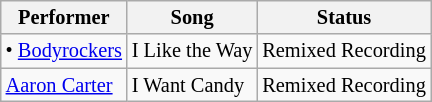<table class="wikitable" style="font-size: 85%">
<tr>
<th>Performer</th>
<th>Song</th>
<th>Status</th>
</tr>
<tr>
<td> •  <a href='#'>Bodyrockers</a></td>
<td>I Like the Way</td>
<td>Remixed Recording</td>
</tr>
<tr>
<td> <a href='#'>Aaron Carter</a></td>
<td>I Want Candy</td>
<td>Remixed Recording</td>
</tr>
</table>
